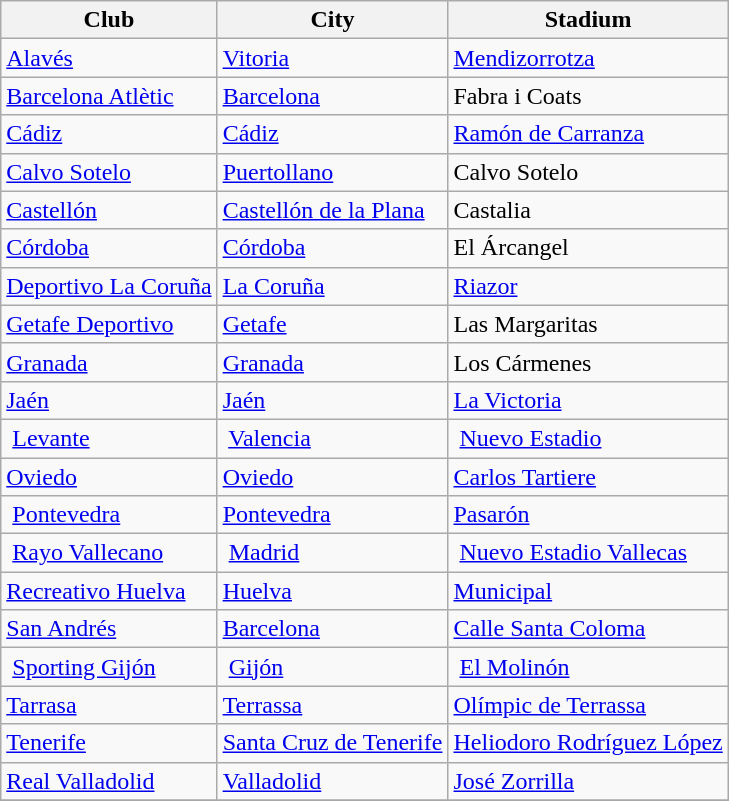<table class="wikitable sortable" style="text-align: left;">
<tr>
<th>Club</th>
<th>City</th>
<th>Stadium</th>
</tr>
<tr>
<td><a href='#'>Alavés</a></td>
<td><a href='#'>Vitoria</a></td>
<td><a href='#'>Mendizorrotza</a></td>
</tr>
<tr>
<td><a href='#'>Barcelona Atlètic</a></td>
<td><a href='#'>Barcelona</a></td>
<td>Fabra i Coats</td>
</tr>
<tr>
<td><a href='#'>Cádiz</a></td>
<td><a href='#'>Cádiz</a></td>
<td><a href='#'>Ramón de Carranza</a></td>
</tr>
<tr>
<td><a href='#'>Calvo Sotelo</a></td>
<td><a href='#'>Puertollano</a></td>
<td>Calvo Sotelo</td>
</tr>
<tr>
<td><a href='#'>Castellón</a></td>
<td><a href='#'>Castellón de la Plana</a></td>
<td>Castalia</td>
</tr>
<tr>
<td><a href='#'>Córdoba</a></td>
<td><a href='#'>Córdoba</a></td>
<td>El Árcangel</td>
</tr>
<tr>
<td><a href='#'>Deportivo La Coruña</a></td>
<td><a href='#'>La Coruña</a></td>
<td><a href='#'>Riazor</a></td>
</tr>
<tr>
<td><a href='#'>Getafe Deportivo</a></td>
<td><a href='#'>Getafe</a></td>
<td>Las Margaritas</td>
</tr>
<tr>
<td><a href='#'>Granada</a></td>
<td><a href='#'>Granada</a></td>
<td>Los Cármenes</td>
</tr>
<tr>
<td><a href='#'>Jaén</a></td>
<td><a href='#'>Jaén</a></td>
<td><a href='#'>La Victoria</a></td>
</tr>
<tr>
<td> <a href='#'>Levante</a></td>
<td> <a href='#'>Valencia</a></td>
<td> <a href='#'>Nuevo Estadio</a></td>
</tr>
<tr>
<td><a href='#'>Oviedo</a></td>
<td><a href='#'>Oviedo</a></td>
<td><a href='#'>Carlos Tartiere</a></td>
</tr>
<tr>
<td> <a href='#'>Pontevedra</a></td>
<td><a href='#'>Pontevedra</a></td>
<td><a href='#'>Pasarón</a></td>
</tr>
<tr>
<td> <a href='#'>Rayo Vallecano</a></td>
<td> <a href='#'>Madrid</a></td>
<td> <a href='#'>Nuevo Estadio Vallecas</a></td>
</tr>
<tr>
<td><a href='#'>Recreativo Huelva</a></td>
<td><a href='#'>Huelva</a></td>
<td><a href='#'>Municipal</a></td>
</tr>
<tr>
<td><a href='#'>San Andrés</a></td>
<td><a href='#'>Barcelona</a></td>
<td><a href='#'>Calle Santa Coloma</a></td>
</tr>
<tr>
<td> <a href='#'>Sporting Gijón</a></td>
<td> <a href='#'>Gijón</a></td>
<td> <a href='#'>El Molinón</a></td>
</tr>
<tr>
<td><a href='#'>Tarrasa</a></td>
<td><a href='#'>Terrassa</a></td>
<td><a href='#'>Olímpic de Terrassa</a></td>
</tr>
<tr>
<td><a href='#'>Tenerife</a></td>
<td><a href='#'>Santa Cruz de Tenerife</a></td>
<td><a href='#'>Heliodoro Rodríguez López</a></td>
</tr>
<tr>
<td><a href='#'>Real Valladolid</a></td>
<td><a href='#'>Valladolid</a></td>
<td><a href='#'>José Zorrilla</a></td>
</tr>
<tr>
</tr>
</table>
